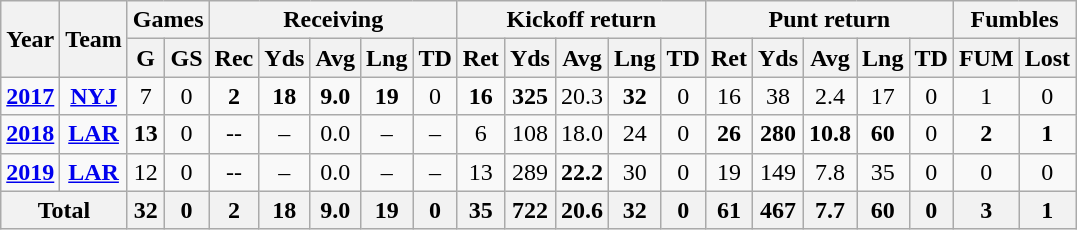<table class="wikitable">
<tr>
<th rowspan="2">Year</th>
<th rowspan="2">Team</th>
<th colspan="2">Games</th>
<th colspan="5">Receiving</th>
<th colspan="5">Kickoff return</th>
<th colspan="5">Punt return</th>
<th colspan="2">Fumbles</th>
</tr>
<tr>
<th>G</th>
<th>GS</th>
<th>Rec</th>
<th>Yds</th>
<th>Avg</th>
<th>Lng</th>
<th>TD</th>
<th>Ret</th>
<th>Yds</th>
<th>Avg</th>
<th>Lng</th>
<th>TD</th>
<th>Ret</th>
<th>Yds</th>
<th>Avg</th>
<th>Lng</th>
<th>TD</th>
<th>FUM</th>
<th>Lost</th>
</tr>
<tr align=center>
<td><strong><a href='#'>2017</a></strong></td>
<td><strong><a href='#'>NYJ</a></strong></td>
<td>7</td>
<td>0</td>
<td><strong>2</strong></td>
<td><strong>18</strong></td>
<td><strong>9.0</strong></td>
<td><strong>19</strong></td>
<td>0</td>
<td><strong>16</strong></td>
<td><strong>325</strong></td>
<td>20.3</td>
<td><strong>32</strong></td>
<td>0</td>
<td>16</td>
<td>38</td>
<td>2.4</td>
<td>17</td>
<td>0</td>
<td>1</td>
<td>0</td>
</tr>
<tr align=center>
<td><strong><a href='#'>2018</a></strong></td>
<td><strong><a href='#'>LAR</a></strong></td>
<td><strong>13</strong></td>
<td>0</td>
<td>--</td>
<td>–</td>
<td>0.0</td>
<td>–</td>
<td>–</td>
<td>6</td>
<td>108</td>
<td>18.0</td>
<td>24</td>
<td>0</td>
<td><strong>26</strong></td>
<td><strong>280</strong></td>
<td><strong>10.8</strong></td>
<td><strong>60</strong></td>
<td>0</td>
<td><strong>2</strong></td>
<td><strong>1</strong></td>
</tr>
<tr align=center>
<td><strong><a href='#'>2019</a></strong></td>
<td><strong><a href='#'>LAR</a></strong></td>
<td>12</td>
<td>0</td>
<td>--</td>
<td>–</td>
<td>0.0</td>
<td>–</td>
<td>–</td>
<td>13</td>
<td>289</td>
<td><strong>22.2</strong></td>
<td>30</td>
<td>0</td>
<td>19</td>
<td>149</td>
<td>7.8</td>
<td>35</td>
<td>0</td>
<td>0</td>
<td>0</td>
</tr>
<tr align=center>
<th colspan="2">Total</th>
<th>32</th>
<th>0</th>
<th>2</th>
<th>18</th>
<th>9.0</th>
<th>19</th>
<th>0</th>
<th>35</th>
<th>722</th>
<th>20.6</th>
<th>32</th>
<th>0</th>
<th>61</th>
<th>467</th>
<th>7.7</th>
<th>60</th>
<th>0</th>
<th>3</th>
<th>1</th>
</tr>
</table>
